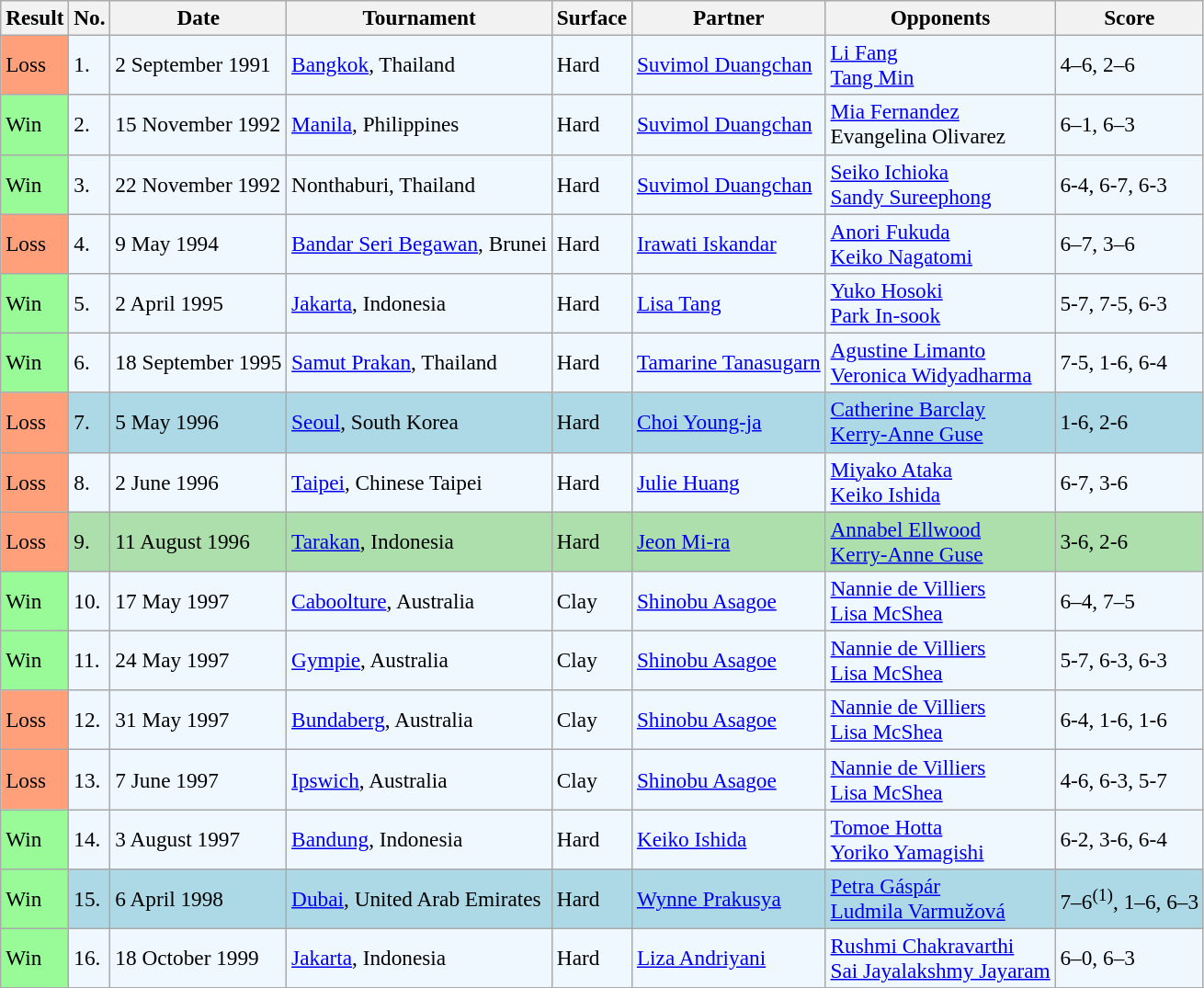<table class="sortable wikitable" style="font-size:97%">
<tr>
<th>Result</th>
<th>No.</th>
<th>Date</th>
<th>Tournament</th>
<th>Surface</th>
<th>Partner</th>
<th>Opponents</th>
<th>Score</th>
</tr>
<tr style="background:#f0f8ff;">
<td style="background:#ffa07a;">Loss</td>
<td>1.</td>
<td>2 September 1991</td>
<td><a href='#'>Bangkok</a>, Thailand</td>
<td>Hard</td>
<td> <a href='#'>Suvimol Duangchan</a></td>
<td> <a href='#'>Li Fang</a> <br>  <a href='#'>Tang Min</a></td>
<td>4–6, 2–6</td>
</tr>
<tr style="background:#f0f8ff;">
<td style="background:#98fb98;">Win</td>
<td>2.</td>
<td>15 November 1992</td>
<td><a href='#'>Manila</a>, Philippines</td>
<td>Hard</td>
<td> <a href='#'>Suvimol Duangchan</a></td>
<td> <a href='#'>Mia Fernandez</a> <br>  Evangelina Olivarez</td>
<td>6–1, 6–3</td>
</tr>
<tr style="background:#f0f8ff;">
<td style="background:#98fb98;">Win</td>
<td>3.</td>
<td>22 November 1992</td>
<td>Nonthaburi, Thailand</td>
<td>Hard</td>
<td> <a href='#'>Suvimol Duangchan</a></td>
<td> <a href='#'>Seiko Ichioka</a> <br>  <a href='#'>Sandy Sureephong</a></td>
<td>6-4, 6-7, 6-3</td>
</tr>
<tr bgcolor="#f0f8ff">
<td style="background:#ffa07a;">Loss</td>
<td>4.</td>
<td>9 May 1994</td>
<td><a href='#'>Bandar Seri Begawan</a>, Brunei</td>
<td>Hard</td>
<td> <a href='#'>Irawati Iskandar</a></td>
<td> <a href='#'>Anori Fukuda</a> <br>  <a href='#'>Keiko Nagatomi</a></td>
<td>6–7, 3–6</td>
</tr>
<tr style="background:#f0f8ff;">
<td style="background:#98fb98;">Win</td>
<td>5.</td>
<td>2 April 1995</td>
<td><a href='#'>Jakarta</a>, Indonesia</td>
<td>Hard</td>
<td> <a href='#'>Lisa Tang</a></td>
<td> <a href='#'>Yuko Hosoki</a> <br>  <a href='#'>Park In-sook</a></td>
<td>5-7, 7-5, 6-3</td>
</tr>
<tr style="background:#f0f8ff;">
<td style="background:#98fb98;">Win</td>
<td>6.</td>
<td>18 September 1995</td>
<td><a href='#'>Samut Prakan</a>, Thailand</td>
<td>Hard</td>
<td> <a href='#'>Tamarine Tanasugarn</a></td>
<td> <a href='#'>Agustine Limanto</a> <br>  <a href='#'>Veronica Widyadharma</a></td>
<td>7-5, 1-6, 6-4</td>
</tr>
<tr style="background:lightblue;">
<td style="background:#ffa07a;">Loss</td>
<td>7.</td>
<td>5 May 1996</td>
<td><a href='#'>Seoul</a>, South Korea</td>
<td>Hard</td>
<td> <a href='#'>Choi Young-ja</a></td>
<td> <a href='#'>Catherine Barclay</a> <br>  <a href='#'>Kerry-Anne Guse</a></td>
<td>1-6, 2-6</td>
</tr>
<tr style="background:#f0f8ff;">
<td style="background:#ffa07a;">Loss</td>
<td>8.</td>
<td>2 June 1996</td>
<td><a href='#'>Taipei</a>, Chinese Taipei</td>
<td>Hard</td>
<td> <a href='#'>Julie Huang</a></td>
<td> <a href='#'>Miyako Ataka</a> <br>  <a href='#'>Keiko Ishida</a></td>
<td>6-7, 3-6</td>
</tr>
<tr style="background:#addfad;">
<td style="background:#ffa07a;">Loss</td>
<td>9.</td>
<td>11 August 1996</td>
<td><a href='#'>Tarakan</a>, Indonesia</td>
<td>Hard</td>
<td> <a href='#'>Jeon Mi-ra</a></td>
<td> <a href='#'>Annabel Ellwood</a> <br>  <a href='#'>Kerry-Anne Guse</a></td>
<td>3-6, 2-6</td>
</tr>
<tr bgcolor=f0f8ff>
<td style="background:#98fb98;">Win</td>
<td>10.</td>
<td>17 May 1997</td>
<td><a href='#'>Caboolture</a>, Australia</td>
<td>Clay</td>
<td> <a href='#'>Shinobu Asagoe</a></td>
<td> <a href='#'>Nannie de Villiers</a> <br>  <a href='#'>Lisa McShea</a></td>
<td>6–4, 7–5</td>
</tr>
<tr bgcolor=f0f8ff>
<td style="background:#98fb98;">Win</td>
<td>11.</td>
<td>24 May 1997</td>
<td><a href='#'>Gympie</a>, Australia</td>
<td>Clay</td>
<td> <a href='#'>Shinobu Asagoe</a></td>
<td> <a href='#'>Nannie de Villiers</a> <br>  <a href='#'>Lisa McShea</a></td>
<td>5-7, 6-3, 6-3</td>
</tr>
<tr bgcolor=f0f8ff>
<td style="background:#ffa07a;">Loss</td>
<td>12.</td>
<td>31 May 1997</td>
<td><a href='#'>Bundaberg</a>, Australia</td>
<td>Clay</td>
<td> <a href='#'>Shinobu Asagoe</a></td>
<td> <a href='#'>Nannie de Villiers</a> <br>  <a href='#'>Lisa McShea</a></td>
<td>6-4, 1-6, 1-6</td>
</tr>
<tr bgcolor=f0f8ff>
<td style="background:#ffa07a;">Loss</td>
<td>13.</td>
<td>7 June 1997</td>
<td><a href='#'>Ipswich</a>, Australia</td>
<td>Clay</td>
<td> <a href='#'>Shinobu Asagoe</a></td>
<td> <a href='#'>Nannie de Villiers</a> <br>  <a href='#'>Lisa McShea</a></td>
<td>4-6, 6-3, 5-7</td>
</tr>
<tr bgcolor=f0f8ff>
<td style="background:#98fb98;">Win</td>
<td>14.</td>
<td>3 August 1997</td>
<td><a href='#'>Bandung</a>, Indonesia</td>
<td>Hard</td>
<td> <a href='#'>Keiko Ishida</a></td>
<td> <a href='#'>Tomoe Hotta</a> <br>  <a href='#'>Yoriko Yamagishi</a></td>
<td>6-2, 3-6, 6-4</td>
</tr>
<tr style="background:lightblue;">
<td style="background:#98fb98;">Win</td>
<td>15.</td>
<td>6 April 1998</td>
<td><a href='#'>Dubai</a>, United Arab Emirates</td>
<td>Hard</td>
<td> <a href='#'>Wynne Prakusya</a></td>
<td> <a href='#'>Petra Gáspár</a> <br>  <a href='#'>Ludmila Varmužová</a></td>
<td>7–6<sup>(1)</sup>, 1–6, 6–3</td>
</tr>
<tr style="background:#f0f8ff;">
<td style="background:#98fb98;">Win</td>
<td>16.</td>
<td>18 October 1999</td>
<td><a href='#'>Jakarta</a>, Indonesia</td>
<td>Hard</td>
<td> <a href='#'>Liza Andriyani</a></td>
<td> <a href='#'>Rushmi Chakravarthi</a> <br>  <a href='#'>Sai Jayalakshmy Jayaram</a></td>
<td>6–0, 6–3</td>
</tr>
</table>
